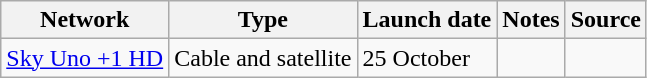<table class="wikitable sortable">
<tr>
<th>Network</th>
<th>Type</th>
<th>Launch date</th>
<th>Notes</th>
<th>Source</th>
</tr>
<tr>
<td><a href='#'>Sky Uno +1 HD</a></td>
<td>Cable and satellite</td>
<td>25 October</td>
<td></td>
<td></td>
</tr>
</table>
